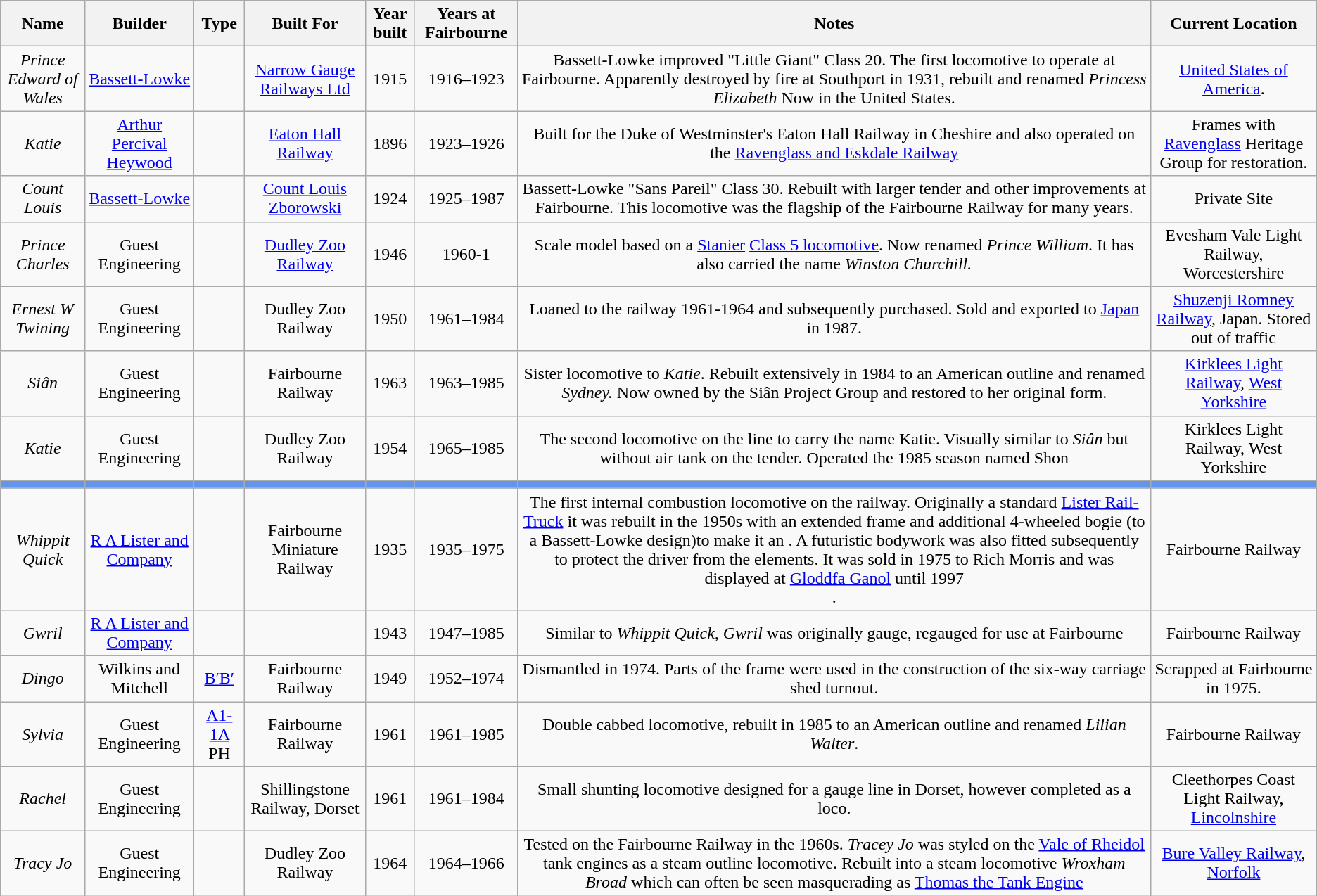<table class="sort wikitable sortable">
<tr>
<th>Name</th>
<th>Builder</th>
<th>Type</th>
<th>Built For</th>
<th>Year built</th>
<th>Years at Fairbourne</th>
<th>Notes</th>
<th>Current Location</th>
</tr>
<tr>
<td align=center><em>Prince Edward of Wales</em></td>
<td align=center><a href='#'>Bassett-Lowke</a></td>
<td align=center></td>
<td align=center><a href='#'>Narrow Gauge Railways Ltd</a></td>
<td align=center>1915</td>
<td align=center>1916–1923</td>
<td align=center>Bassett-Lowke improved "Little Giant" Class 20. The first locomotive to operate at Fairbourne. Apparently destroyed by fire at Southport in 1931, rebuilt and renamed <em>Princess Elizabeth</em> Now in the United States.</td>
<td align=center><a href='#'>United States of America</a>.</td>
</tr>
<tr>
<td align=center><em>Katie</em></td>
<td align=center><a href='#'>Arthur Percival Heywood</a></td>
<td align=center></td>
<td align=center><a href='#'>Eaton Hall Railway</a></td>
<td align=center>1896</td>
<td align=center>1923–1926</td>
<td align=center>Built for the Duke of Westminster's Eaton Hall Railway in Cheshire and also operated on the <a href='#'>Ravenglass and Eskdale Railway</a></td>
<td align=center>Frames with <a href='#'>Ravenglass</a> Heritage Group for restoration.</td>
</tr>
<tr>
<td align=center><em>Count Louis</em></td>
<td align=center><a href='#'>Bassett-Lowke</a></td>
<td align=center></td>
<td align=center><a href='#'>Count Louis Zborowski</a></td>
<td align=center>1924</td>
<td align=center>1925–1987</td>
<td align=center>Bassett-Lowke "Sans Pareil" Class 30. Rebuilt with larger tender and other improvements at Fairbourne. This locomotive was the flagship of the Fairbourne Railway for many years.</td>
<td align=center>Private Site</td>
</tr>
<tr>
<td align=center><em>Prince Charles</em></td>
<td align=center>Guest Engineering</td>
<td align=center></td>
<td align=center><a href='#'>Dudley Zoo Railway</a></td>
<td align=center>1946</td>
<td align=center>1960-1</td>
<td align=center>Scale model based on a <a href='#'>Stanier</a> <a href='#'>Class 5 locomotive</a>. Now renamed <em>Prince William</em>. It has also carried the name <em>Winston Churchill.</em></td>
<td align=center>Evesham Vale Light Railway, Worcestershire</td>
</tr>
<tr>
<td align=center><em>Ernest W Twining</em></td>
<td align=center>Guest Engineering</td>
<td align=center></td>
<td align=center>Dudley Zoo Railway</td>
<td align=center>1950</td>
<td align=center>1961–1984</td>
<td align=center>Loaned to the railway 1961-1964 and subsequently purchased. Sold and exported to <a href='#'>Japan</a> in 1987.</td>
<td align=center><a href='#'>Shuzenji Romney Railway</a>, Japan. Stored out of traffic</td>
</tr>
<tr>
<td align=center><em>Siân</em></td>
<td align=center>Guest Engineering</td>
<td align=center></td>
<td align=center>Fairbourne Railway</td>
<td align=center>1963</td>
<td align=center>1963–1985</td>
<td align=center>Sister locomotive to <em>Katie</em>. Rebuilt extensively in 1984 to an American outline and renamed <em>Sydney.</em> Now owned by the Siân Project Group and restored to her original form.</td>
<td align=center><a href='#'>Kirklees Light Railway</a>, <a href='#'>West Yorkshire</a></td>
</tr>
<tr>
<td align=center><em>Katie</em></td>
<td align=center>Guest Engineering</td>
<td align=center></td>
<td align=center>Dudley Zoo Railway</td>
<td align=center>1954</td>
<td align=center>1965–1985</td>
<td align=center>The second locomotive on the line to carry the name Katie. Visually similar to <em>Siân</em> but without air tank on the tender. Operated the 1985 season named Shon</td>
<td align=center>Kirklees Light Railway, West Yorkshire</td>
</tr>
<tr>
<td bgcolor=6495ED></td>
<td bgcolor=6495ED></td>
<td bgcolor=6495ED></td>
<td bgcolor=6495ED></td>
<td bgcolor=6495ED></td>
<td bgcolor=6495ED></td>
<td bgcolor=6495ED></td>
<td bgcolor=6495ED></td>
</tr>
<tr>
<td align=center><em>Whippit Quick</em></td>
<td align=center><a href='#'>R A Lister and Company</a></td>
<td align=center></td>
<td align=center>Fairbourne Miniature Railway</td>
<td align=center>1935</td>
<td align=center>1935–1975</td>
<td align=center>The first internal combustion locomotive on the railway. Originally a standard <a href='#'>Lister Rail-Truck</a> it was rebuilt in the 1950s with an extended frame and additional 4-wheeled bogie (to a Bassett-Lowke design)to make it an . A futuristic bodywork was also fitted subsequently to protect the driver from the elements. It was sold in 1975 to Rich Morris and was displayed at <a href='#'>Gloddfa Ganol</a> until 1997<br>.</td>
<td align=center>Fairbourne Railway</td>
</tr>
<tr>
<td align=center><em>Gwril</em></td>
<td align=center><a href='#'>R A Lister and Company</a></td>
<td align=center></td>
<td align=center></td>
<td align=center>1943</td>
<td align=center>1947–1985</td>
<td align=center>Similar to <em>Whippit Quick,</em> <em>Gwril</em> was originally  gauge, regauged for use at Fairbourne</td>
<td align=center>Fairbourne Railway</td>
</tr>
<tr>
<td align=center><em>Dingo</em></td>
<td align=center>Wilkins and Mitchell</td>
<td align=center><a href='#'>B′B′</a></td>
<td align=center>Fairbourne Railway</td>
<td align=center>1949</td>
<td align=center>1952–1974</td>
<td align=center>Dismantled in 1974. Parts of the frame were used in the construction of the six-way carriage shed turnout.</td>
<td align=center>Scrapped at Fairbourne in 1975.</td>
</tr>
<tr>
<td align=center><em>Sylvia</em></td>
<td align=center>Guest Engineering</td>
<td align=center><a href='#'>A1-1A</a> PH</td>
<td align=center>Fairbourne Railway</td>
<td align=center>1961</td>
<td align=center>1961–1985</td>
<td align=center>Double cabbed locomotive, rebuilt in 1985 to an American outline and renamed <em>Lilian Walter</em>.</td>
<td align=center>Fairbourne Railway</td>
</tr>
<tr>
<td align=center><em>Rachel</em></td>
<td align=center>Guest Engineering</td>
<td align=center></td>
<td align=center>Shillingstone Railway, Dorset</td>
<td align=center>1961</td>
<td align=center>1961–1984</td>
<td align=center>Small shunting locomotive designed for a  gauge line in Dorset, however completed as a  loco.</td>
<td align=center>Cleethorpes Coast Light Railway, <a href='#'>Lincolnshire</a></td>
</tr>
<tr>
<td align=center><em>Tracy Jo</em></td>
<td align=center>Guest Engineering</td>
<td align=center></td>
<td align=center>Dudley Zoo Railway</td>
<td align=center>1964</td>
<td align=center>1964–1966</td>
<td align=center>Tested on the Fairbourne Railway in the 1960s. <em>Tracey Jo</em> was styled on the <a href='#'>Vale of Rheidol</a> tank engines as a steam outline locomotive. Rebuilt into a  steam locomotive <em>Wroxham Broad</em> which can often be seen masquerading as <a href='#'>Thomas the Tank Engine</a></td>
<td align=center><a href='#'>Bure Valley Railway</a>, <a href='#'>Norfolk</a></td>
</tr>
</table>
